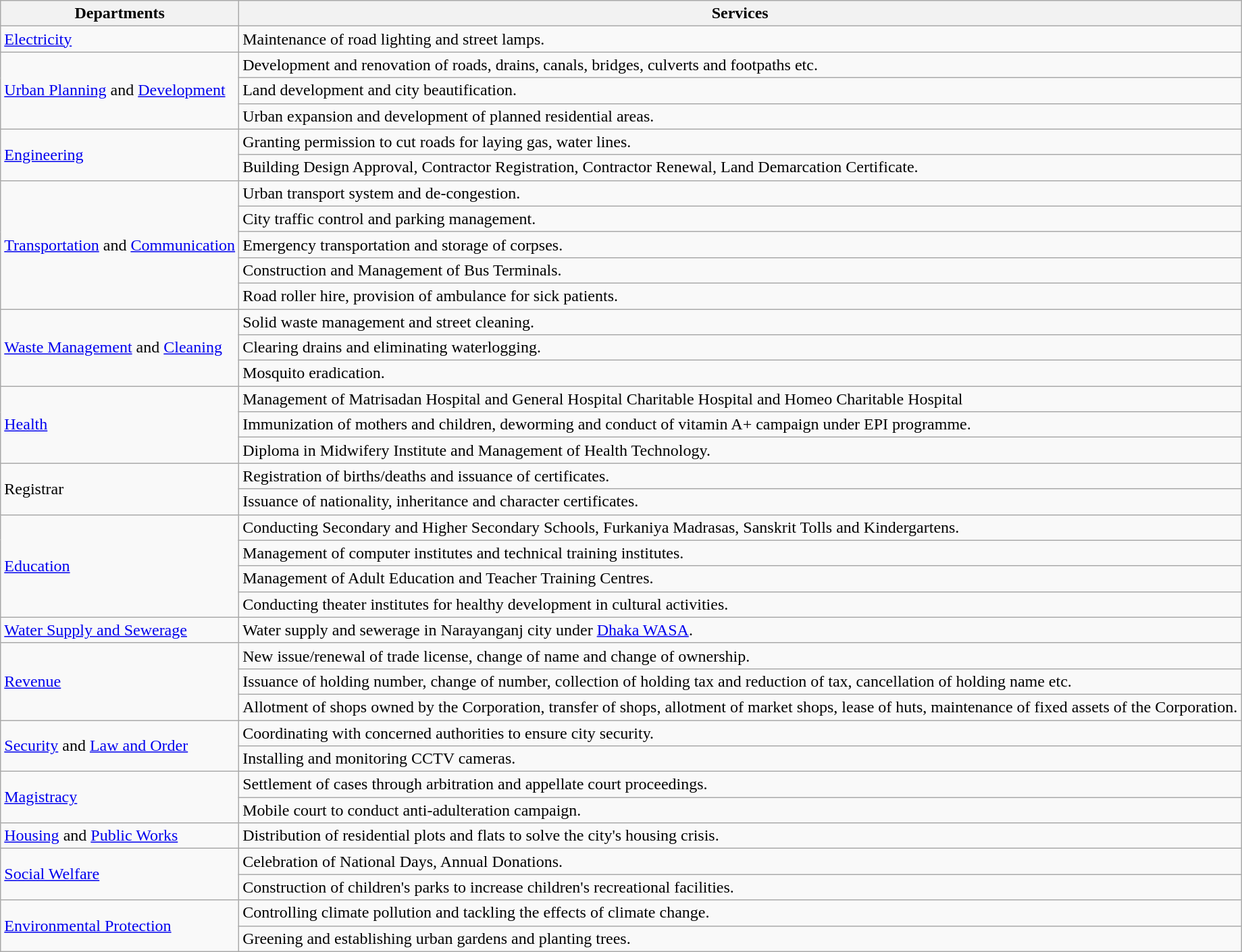<table class="wikitable">
<tr>
<th>Departments</th>
<th>Services</th>
</tr>
<tr>
<td><a href='#'>Electricity</a></td>
<td>Maintenance of road lighting and street lamps.</td>
</tr>
<tr>
<td rowspan="3"><a href='#'>Urban Planning</a> and <a href='#'>Development</a></td>
<td>Development and renovation of roads, drains, canals, bridges, culverts and footpaths etc.</td>
</tr>
<tr>
<td>Land development and city beautification.</td>
</tr>
<tr>
<td>Urban expansion and development of planned residential areas.</td>
</tr>
<tr>
<td rowspan="2"><a href='#'>Engineering</a></td>
<td>Granting permission to cut roads for laying gas, water lines.</td>
</tr>
<tr>
<td>Building Design Approval, Contractor Registration, Contractor Renewal, Land Demarcation Certificate.</td>
</tr>
<tr>
<td rowspan="5"><a href='#'>Transportation</a> and <a href='#'>Communication</a></td>
<td>Urban transport system and de-congestion.</td>
</tr>
<tr>
<td>City traffic control and parking management.</td>
</tr>
<tr>
<td>Emergency transportation and storage of corpses.</td>
</tr>
<tr>
<td>Construction and Management of Bus Terminals.</td>
</tr>
<tr>
<td>Road roller hire, provision of ambulance for sick patients.</td>
</tr>
<tr>
<td rowspan="3"><a href='#'>Waste Management</a> and <a href='#'>Cleaning</a></td>
<td>Solid waste management and street cleaning.</td>
</tr>
<tr>
<td>Clearing drains and eliminating waterlogging.</td>
</tr>
<tr>
<td>Mosquito eradication.</td>
</tr>
<tr>
<td rowspan="3"><a href='#'>Health</a></td>
<td>Management of Matrisadan Hospital and General Hospital Charitable Hospital and Homeo Charitable Hospital</td>
</tr>
<tr>
<td>Immunization of mothers and children, deworming and conduct of vitamin A+ campaign under EPI programme.</td>
</tr>
<tr>
<td>Diploma in Midwifery Institute and Management of Health Technology.</td>
</tr>
<tr>
<td rowspan="2">Registrar</td>
<td>Registration of births/deaths and issuance of certificates.</td>
</tr>
<tr>
<td>Issuance of nationality, inheritance and character certificates.</td>
</tr>
<tr>
<td rowspan="4"><a href='#'>Education</a></td>
<td>Conducting Secondary and Higher Secondary Schools, Furkaniya Madrasas, Sanskrit Tolls and Kindergartens.</td>
</tr>
<tr>
<td>Management of computer institutes and technical training institutes.</td>
</tr>
<tr>
<td>Management of Adult Education and Teacher Training Centres.</td>
</tr>
<tr>
<td>Conducting theater institutes for healthy development in cultural activities.</td>
</tr>
<tr>
<td><a href='#'>Water Supply and Sewerage</a></td>
<td>Water supply and sewerage in Narayanganj city under <a href='#'>Dhaka WASA</a>.</td>
</tr>
<tr>
<td rowspan="3"><a href='#'>Revenue</a></td>
<td>New issue/renewal of trade license, change of name and change of ownership.</td>
</tr>
<tr>
<td>Issuance of holding number, change of number, collection of holding tax and reduction of tax, cancellation of holding name etc.</td>
</tr>
<tr>
<td>Allotment of shops owned by the Corporation, transfer of shops, allotment of market shops, lease of huts, maintenance of fixed assets of the Corporation.</td>
</tr>
<tr>
<td rowspan="2"><a href='#'>Security</a> and <a href='#'>Law and Order</a></td>
<td>Coordinating with concerned authorities to ensure city security.</td>
</tr>
<tr>
<td>Installing and monitoring CCTV cameras.</td>
</tr>
<tr>
<td rowspan="2"><a href='#'>Magistracy</a></td>
<td>Settlement of cases through arbitration and appellate court proceedings.</td>
</tr>
<tr>
<td>Mobile court to conduct anti-adulteration campaign.</td>
</tr>
<tr>
<td><a href='#'>Housing</a> and <a href='#'>Public Works</a></td>
<td>Distribution of residential plots and flats to solve the city's housing crisis.</td>
</tr>
<tr>
<td rowspan="2"><a href='#'>Social Welfare</a></td>
<td>Celebration of National Days, Annual Donations.</td>
</tr>
<tr>
<td>Construction of children's parks to increase children's recreational facilities.</td>
</tr>
<tr>
<td rowspan="2"><a href='#'>Environmental Protection</a></td>
<td>Controlling climate pollution and tackling the effects of climate change.</td>
</tr>
<tr>
<td>Greening and establishing urban gardens and planting trees.</td>
</tr>
</table>
